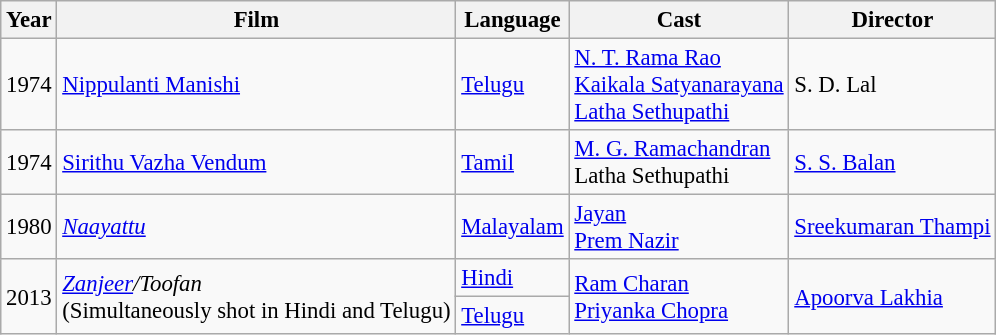<table class="wikitable sortable" style="font-size:95%;">
<tr>
<th>Year</th>
<th>Film</th>
<th>Language</th>
<th>Cast</th>
<th>Director</th>
</tr>
<tr>
<td>1974</td>
<td><a href='#'>Nippulanti Manishi</a></td>
<td><a href='#'>Telugu</a></td>
<td><a href='#'>N. T. Rama Rao</a><br><a href='#'>Kaikala Satyanarayana</a><br><a href='#'>Latha Sethupathi</a></td>
<td>S. D. Lal</td>
</tr>
<tr>
<td>1974</td>
<td><a href='#'>Sirithu Vazha Vendum</a></td>
<td><a href='#'>Tamil</a></td>
<td><a href='#'>M. G. Ramachandran</a><br>Latha Sethupathi</td>
<td><a href='#'>S. S. Balan</a></td>
</tr>
<tr>
<td>1980</td>
<td><em><a href='#'>Naayattu</a></em></td>
<td><a href='#'>Malayalam</a></td>
<td><a href='#'>Jayan</a><br><a href='#'>Prem Nazir</a></td>
<td><a href='#'>Sreekumaran Thampi</a></td>
</tr>
<tr>
<td rowspan="2">2013</td>
<td rowspan="2"><em><a href='#'>Zanjeer</a>/Toofan</em><br>(Simultaneously shot in Hindi and Telugu)</td>
<td><a href='#'>Hindi</a></td>
<td rowspan="2"><a href='#'>Ram Charan</a><br><a href='#'>Priyanka Chopra</a></td>
<td rowspan="2"><a href='#'>Apoorva Lakhia</a></td>
</tr>
<tr>
<td><a href='#'>Telugu</a></td>
</tr>
</table>
